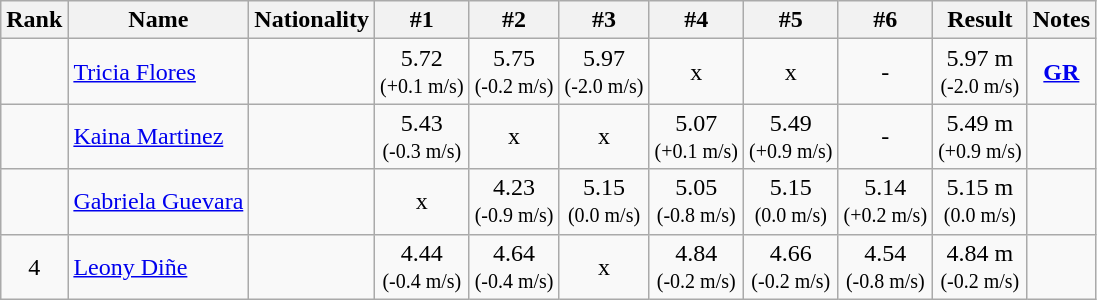<table class="wikitable sortable" style="text-align:center">
<tr>
<th>Rank</th>
<th>Name</th>
<th>Nationality</th>
<th>#1</th>
<th>#2</th>
<th>#3</th>
<th>#4</th>
<th>#5</th>
<th>#6</th>
<th>Result</th>
<th>Notes</th>
</tr>
<tr>
<td></td>
<td align=left><a href='#'>Tricia Flores</a></td>
<td align=left></td>
<td>5.72<br> <small>(+0.1 m/s)</small></td>
<td>5.75<br> <small>(-0.2 m/s)</small></td>
<td>5.97<br> <small>(-2.0 m/s)</small></td>
<td>x</td>
<td>x</td>
<td>-</td>
<td>5.97 m<br><small>(-2.0 m/s)</small></td>
<td><strong><a href='#'>GR</a></strong></td>
</tr>
<tr>
<td></td>
<td align=left><a href='#'>Kaina Martinez</a></td>
<td align=left></td>
<td>5.43<br> <small>(-0.3 m/s)</small></td>
<td>x</td>
<td>x</td>
<td>5.07<br> <small>(+0.1 m/s)</small></td>
<td>5.49<br> <small>(+0.9 m/s)</small></td>
<td>-</td>
<td>5.49 m<br><small>(+0.9 m/s)</small></td>
<td></td>
</tr>
<tr>
<td></td>
<td align=left><a href='#'>Gabriela Guevara</a></td>
<td align=left></td>
<td>x</td>
<td>4.23<br> <small>(-0.9 m/s)</small></td>
<td>5.15<br> <small>(0.0 m/s)</small></td>
<td>5.05<br> <small>(-0.8 m/s)</small></td>
<td>5.15<br> <small>(0.0 m/s)</small></td>
<td>5.14<br> <small>(+0.2 m/s)</small></td>
<td>5.15 m<br><small>(0.0 m/s)</small></td>
<td></td>
</tr>
<tr>
<td>4</td>
<td align=left><a href='#'>Leony Diñe</a></td>
<td align=left></td>
<td>4.44<br> <small>(-0.4 m/s)</small></td>
<td>4.64<br> <small>(-0.4 m/s)</small></td>
<td>x</td>
<td>4.84<br> <small>(-0.2 m/s)</small></td>
<td>4.66<br> <small>(-0.2 m/s)</small></td>
<td>4.54<br> <small>(-0.8 m/s)</small></td>
<td>4.84 m<br><small>(-0.2 m/s)</small></td>
<td></td>
</tr>
</table>
